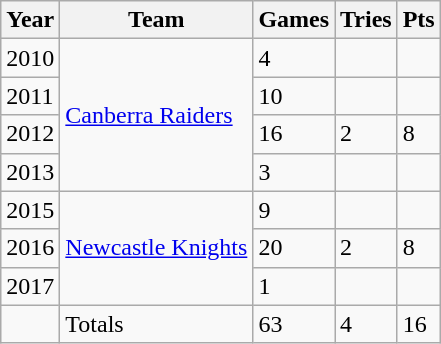<table class="wikitable">
<tr>
<th>Year</th>
<th>Team</th>
<th>Games</th>
<th>Tries</th>
<th>Pts</th>
</tr>
<tr>
<td>2010</td>
<td rowspan="4"> <a href='#'>Canberra Raiders</a></td>
<td>4</td>
<td></td>
<td></td>
</tr>
<tr>
<td>2011</td>
<td>10</td>
<td></td>
<td></td>
</tr>
<tr>
<td>2012</td>
<td>16</td>
<td>2</td>
<td>8</td>
</tr>
<tr>
<td>2013</td>
<td>3</td>
<td></td>
<td></td>
</tr>
<tr>
<td>2015</td>
<td rowspan="3"> <a href='#'>Newcastle Knights</a></td>
<td>9</td>
<td></td>
<td></td>
</tr>
<tr>
<td>2016</td>
<td>20</td>
<td>2</td>
<td>8</td>
</tr>
<tr>
<td>2017</td>
<td>1</td>
<td></td>
<td></td>
</tr>
<tr>
<td></td>
<td>Totals</td>
<td>63</td>
<td>4</td>
<td>16</td>
</tr>
</table>
